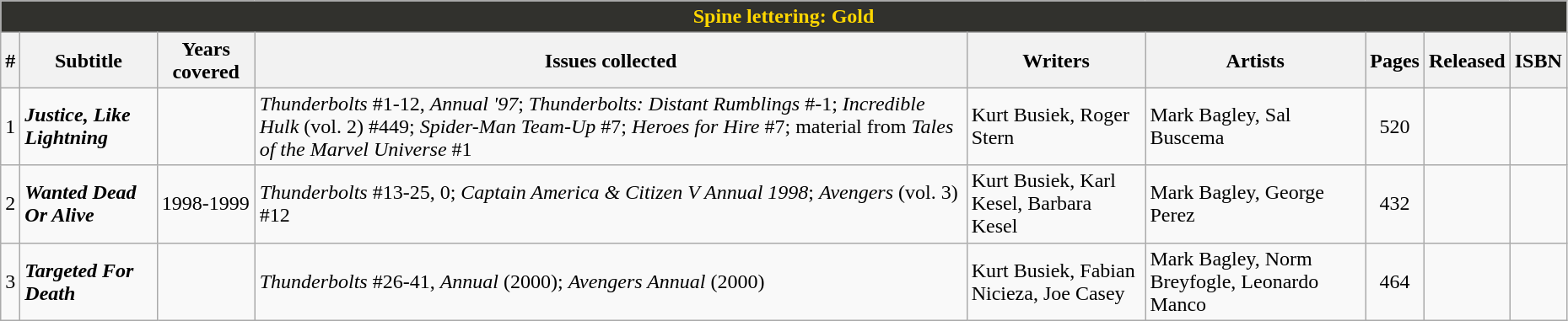<table class="wikitable sortable" width=98%>
<tr>
<th colspan=9 style="background-color: #31312D; color: gold;">Spine lettering: Gold</th>
</tr>
<tr>
<th class="unsortable">#</th>
<th class="unsortable">Subtitle</th>
<th>Years covered</th>
<th class="unsortable">Issues collected</th>
<th class="unsortable">Writers</th>
<th class="unsortable">Artists</th>
<th class="unsortable">Pages</th>
<th>Released</th>
<th class="unsortable">ISBN</th>
</tr>
<tr>
<td>1</td>
<td><strong><em>Justice, Like Lightning</em></strong></td>
<td></td>
<td><em>Thunderbolts</em> #1-12, <em>Annual '97</em>; <em>Thunderbolts: Distant Rumblings</em> #-1; <em>Incredible Hulk</em> (vol. 2) #449; <em>Spider-Man Team-Up</em> #7; <em>Heroes for Hire</em> #7; material from <em>Tales of the Marvel Universe</em> #1</td>
<td>Kurt Busiek, Roger Stern</td>
<td>Mark Bagley, Sal Buscema</td>
<td style="text-align: center;">520</td>
<td></td>
<td></td>
</tr>
<tr>
<td>2</td>
<td><strong><em>Wanted Dead Or Alive</em></strong></td>
<td>1998-1999</td>
<td><em>Thunderbolts</em> #13-25, 0; <em>Captain America & Citizen V Annual 1998</em>; <em>Avengers</em> (vol. 3) #12</td>
<td>Kurt Busiek, Karl Kesel, Barbara Kesel</td>
<td>Mark Bagley, George Perez</td>
<td style="text-align: center;">432</td>
<td></td>
<td></td>
</tr>
<tr>
<td>3</td>
<td><strong><em>Targeted For Death</em></strong></td>
<td></td>
<td><em>Thunderbolts</em> #26-41, <em>Annual</em> (2000); <em>Avengers Annual</em> (2000)</td>
<td>Kurt Busiek, Fabian Nicieza, Joe Casey</td>
<td>Mark Bagley, Norm Breyfogle, Leonardo Manco</td>
<td style="text-align: center;">464</td>
<td></td>
<td></td>
</tr>
</table>
